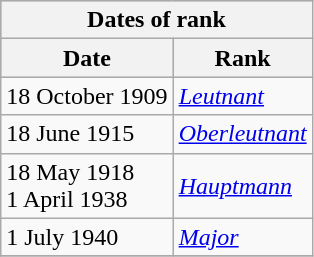<table class="wikitable float-right">
<tr bgcolor="silver">
<th colspan = "2">Dates of rank</th>
</tr>
<tr bgcolor="silver">
<th>Date</th>
<th>Rank</th>
</tr>
<tr>
<td>18 October 1909</td>
<td><em><a href='#'>Leutnant</a></em></td>
</tr>
<tr>
<td>18 June 1915</td>
<td><em><a href='#'>Oberleutnant</a></em></td>
</tr>
<tr>
<td>18 May 1918<br>1 April 1938</td>
<td><em><a href='#'>Hauptmann</a></em></td>
</tr>
<tr>
<td>1 July 1940</td>
<td><em><a href='#'>Major</a></em></td>
</tr>
<tr>
</tr>
</table>
